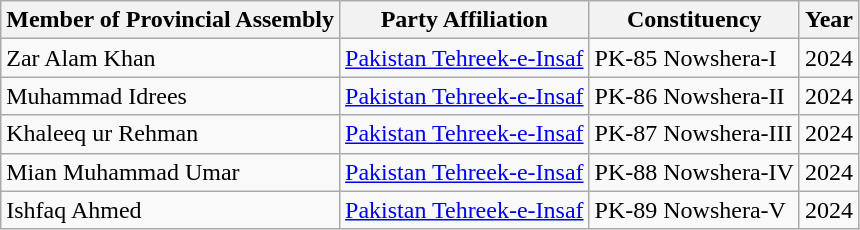<table class="wikitable sortable">
<tr>
<th>Member of Provincial Assembly</th>
<th>Party Affiliation</th>
<th>Constituency</th>
<th>Year</th>
</tr>
<tr>
<td>Zar Alam Khan</td>
<td><a href='#'>Pakistan Tehreek-e-Insaf</a></td>
<td>PK-85 Nowshera-I</td>
<td>2024</td>
</tr>
<tr>
<td>Muhammad Idrees</td>
<td><a href='#'>Pakistan Tehreek-e-Insaf</a></td>
<td>PK-86 Nowshera-II</td>
<td>2024</td>
</tr>
<tr>
<td>Khaleeq ur Rehman</td>
<td><a href='#'>Pakistan Tehreek-e-Insaf</a></td>
<td>PK-87 Nowshera-III</td>
<td>2024</td>
</tr>
<tr>
<td>Mian Muhammad Umar</td>
<td><a href='#'>Pakistan Tehreek-e-Insaf</a></td>
<td>PK-88 Nowshera-IV</td>
<td>2024</td>
</tr>
<tr>
<td>Ishfaq Ahmed</td>
<td><a href='#'>Pakistan Tehreek-e-Insaf</a></td>
<td>PK-89 Nowshera-V</td>
<td>2024</td>
</tr>
</table>
